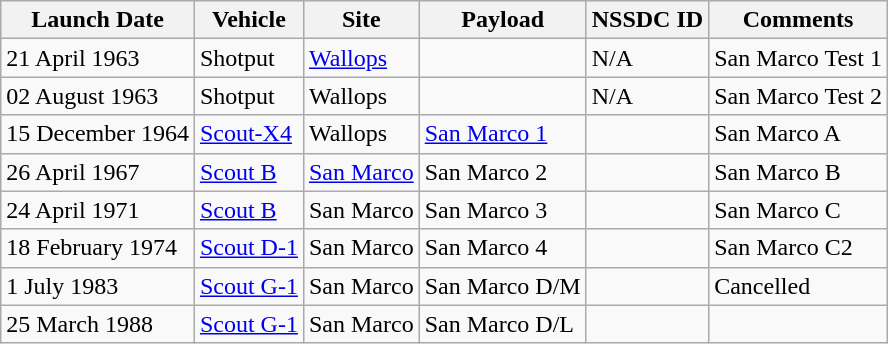<table class="wikitable sortable">
<tr>
<th>Launch Date</th>
<th>Vehicle</th>
<th>Site</th>
<th>Payload</th>
<th>NSSDC ID</th>
<th>Comments</th>
</tr>
<tr>
<td>21 April 1963</td>
<td>Shotput</td>
<td><a href='#'>Wallops</a></td>
<td></td>
<td>N/A</td>
<td>San Marco Test 1</td>
</tr>
<tr>
<td>02 August 1963</td>
<td>Shotput</td>
<td>Wallops</td>
<td></td>
<td>N/A</td>
<td>San Marco Test 2</td>
</tr>
<tr>
<td>15 December 1964</td>
<td><a href='#'>Scout-X4</a></td>
<td>Wallops</td>
<td><a href='#'>San Marco 1</a></td>
<td></td>
<td>San Marco A</td>
</tr>
<tr>
<td>26 April 1967</td>
<td><a href='#'>Scout B</a></td>
<td><a href='#'>San Marco</a></td>
<td>San Marco 2</td>
<td></td>
<td>San Marco B</td>
</tr>
<tr>
<td>24 April 1971</td>
<td><a href='#'>Scout B</a></td>
<td>San Marco</td>
<td>San Marco 3</td>
<td></td>
<td>San Marco C</td>
</tr>
<tr>
<td>18 February 1974</td>
<td><a href='#'>Scout D-1</a></td>
<td>San Marco</td>
<td>San Marco 4</td>
<td></td>
<td>San Marco C2</td>
</tr>
<tr>
<td>1 July 1983</td>
<td><a href='#'>Scout G-1</a></td>
<td>San Marco</td>
<td>San Marco D/M</td>
<td></td>
<td>Cancelled</td>
</tr>
<tr>
<td>25 March 1988</td>
<td><a href='#'>Scout G-1</a></td>
<td>San Marco</td>
<td>San Marco D/L</td>
<td></td>
<td></td>
</tr>
</table>
